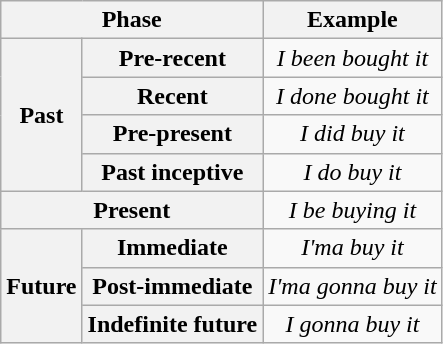<table class="wikitable">
<tr>
<th colspan=2>Phase</th>
<th>Example</th>
</tr>
<tr align=center>
<th rowspan=4>Past</th>
<th>Pre-recent</th>
<td><em>I been bought it</em></td>
</tr>
<tr align=center>
<th>Recent</th>
<td><em>I done bought it</em></td>
</tr>
<tr align=center>
<th>Pre-present</th>
<td><em>I did buy it</em></td>
</tr>
<tr align=center>
<th>Past inceptive</th>
<td><em>I do buy it</em></td>
</tr>
<tr align=center>
<th colspan=2>Present</th>
<td><em>I be buying it</em></td>
</tr>
<tr align=center>
<th rowspan=3>Future</th>
<th>Immediate</th>
<td><em>I'ma buy it</em></td>
</tr>
<tr align=center>
<th>Post-immediate</th>
<td><em>I'ma gonna buy it</em></td>
</tr>
<tr align=center>
<th>Indefinite future</th>
<td><em>I gonna buy it</em></td>
</tr>
</table>
